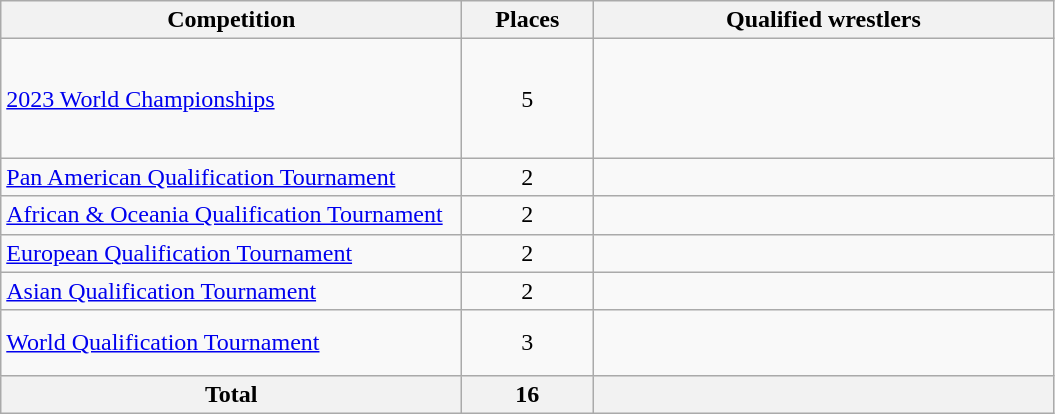<table class = "wikitable">
<tr>
<th width=300>Competition</th>
<th width=80>Places</th>
<th width=300>Qualified wrestlers</th>
</tr>
<tr>
<td><a href='#'>2023 World Championships</a></td>
<td align="center">5</td>
<td><br><br><br><br></td>
</tr>
<tr>
<td><a href='#'>Pan American Qualification Tournament</a></td>
<td align="center">2</td>
<td><br></td>
</tr>
<tr>
<td><a href='#'>African & Oceania Qualification Tournament</a></td>
<td align="center">2</td>
<td><br></td>
</tr>
<tr>
<td><a href='#'>European Qualification Tournament</a></td>
<td align="center">2</td>
<td><br></td>
</tr>
<tr>
<td><a href='#'>Asian Qualification Tournament</a></td>
<td align="center">2</td>
<td><br></td>
</tr>
<tr>
<td><a href='#'>World Qualification Tournament</a></td>
<td align="center">3</td>
<td><br><br></td>
</tr>
<tr>
<th>Total</th>
<th>16</th>
<th></th>
</tr>
</table>
